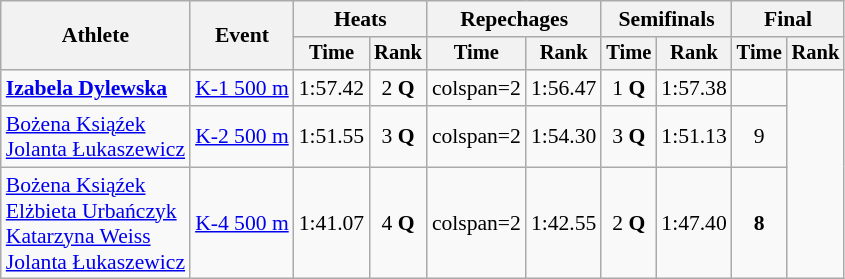<table class="wikitable" style="font-size:90%">
<tr>
<th rowspan=2>Athlete</th>
<th rowspan=2>Event</th>
<th colspan=2>Heats</th>
<th colspan=2>Repechages</th>
<th colspan=2>Semifinals</th>
<th colspan=2>Final</th>
</tr>
<tr style="font-size:95%">
<th>Time</th>
<th>Rank</th>
<th>Time</th>
<th>Rank</th>
<th>Time</th>
<th>Rank</th>
<th>Time</th>
<th>Rank</th>
</tr>
<tr align=center>
<td align=left><strong><a href='#'>Izabela Dylewska</a></strong></td>
<td align=left><a href='#'>K-1 500 m</a></td>
<td>1:57.42</td>
<td>2 <strong>Q</strong></td>
<td>colspan=2 </td>
<td>1:56.47</td>
<td>1 <strong>Q</strong></td>
<td>1:57.38</td>
<td></td>
</tr>
<tr align=center>
<td align=left><a href='#'>Bożena Ksiąźek</a><br><a href='#'>Jolanta Łukaszewicz</a></td>
<td align=left><a href='#'>K-2 500 m</a></td>
<td>1:51.55</td>
<td>3 <strong>Q</strong></td>
<td>colspan=2 </td>
<td>1:54.30</td>
<td>3 <strong>Q</strong></td>
<td>1:51.13</td>
<td>9</td>
</tr>
<tr align=center>
<td align=left><a href='#'>Bożena Ksiąźek</a><br><a href='#'>Elżbieta Urbańczyk</a><br><a href='#'>Katarzyna Weiss</a><br><a href='#'>Jolanta Łukaszewicz</a></td>
<td align=left><a href='#'>K-4 500 m</a></td>
<td>1:41.07</td>
<td>4 <strong>Q</strong></td>
<td>colspan=2 </td>
<td>1:42.55</td>
<td>2 <strong>Q</strong></td>
<td>1:47.40</td>
<td><strong>8</strong></td>
</tr>
</table>
